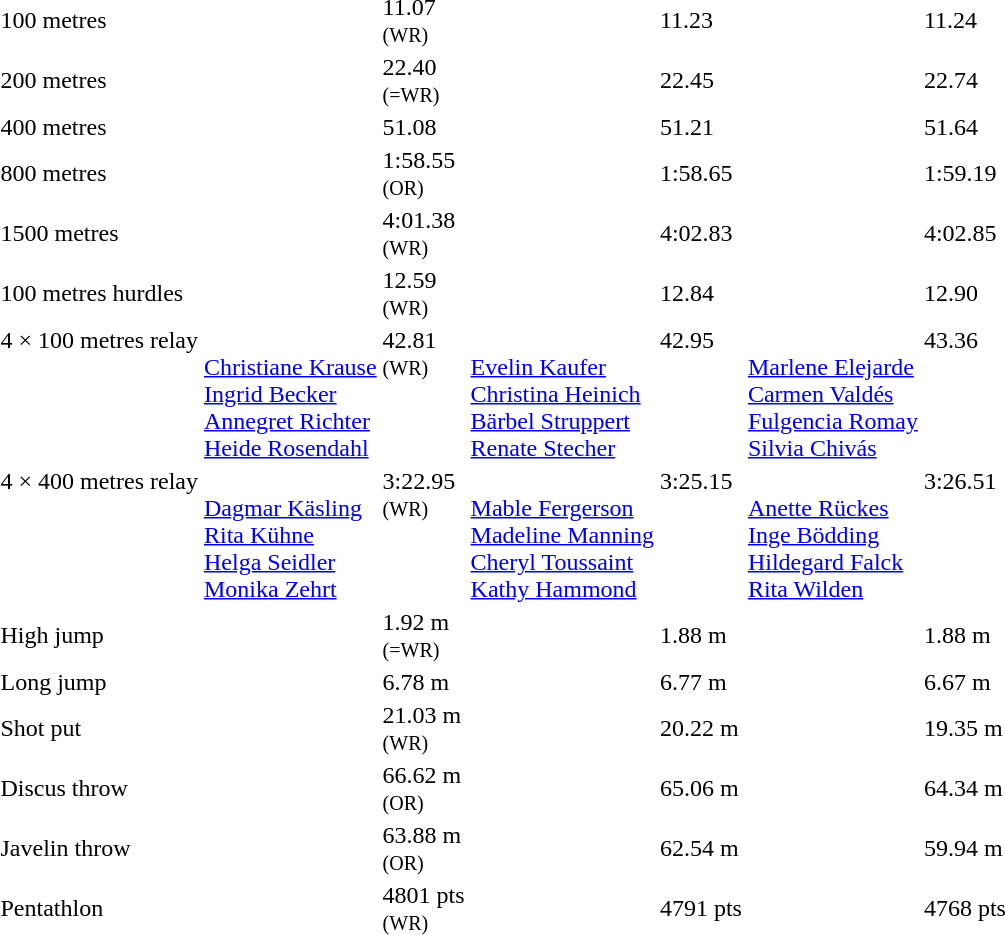<table>
<tr>
<td>100 metres<br></td>
<td></td>
<td>11.07<br><small>(WR)</small></td>
<td></td>
<td>11.23</td>
<td></td>
<td>11.24</td>
</tr>
<tr>
<td>200 metres<br></td>
<td></td>
<td>22.40<br><small>(=WR)</small></td>
<td></td>
<td>22.45</td>
<td></td>
<td>22.74</td>
</tr>
<tr>
<td>400 metres<br></td>
<td></td>
<td>51.08</td>
<td></td>
<td>51.21</td>
<td></td>
<td>51.64</td>
</tr>
<tr>
<td>800 metres<br></td>
<td></td>
<td>1:58.55<br><small>(OR)</small></td>
<td></td>
<td>1:58.65</td>
<td></td>
<td>1:59.19</td>
</tr>
<tr>
<td>1500 metres<br></td>
<td></td>
<td>4:01.38<br><small>(WR)</small></td>
<td></td>
<td>4:02.83</td>
<td></td>
<td>4:02.85</td>
</tr>
<tr>
<td>100 metres hurdles<br></td>
<td></td>
<td>12.59<br><small>(WR)</small></td>
<td></td>
<td>12.84</td>
<td></td>
<td>12.90</td>
</tr>
<tr valign="top">
<td>4 × 100 metres relay<br></td>
<td><br><a href='#'>Christiane Krause</a><br><a href='#'>Ingrid Becker</a><br><a href='#'>Annegret Richter</a><br><a href='#'>Heide Rosendahl</a></td>
<td>42.81<br><small>(WR)</small></td>
<td><br><a href='#'>Evelin Kaufer</a><br><a href='#'>Christina Heinich</a><br><a href='#'>Bärbel Struppert</a><br><a href='#'>Renate Stecher</a></td>
<td>42.95</td>
<td><br><a href='#'>Marlene Elejarde</a><br><a href='#'>Carmen Valdés</a><br><a href='#'>Fulgencia Romay</a><br><a href='#'>Silvia Chivás</a></td>
<td>43.36</td>
</tr>
<tr valign="top">
<td>4 × 400 metres relay<br></td>
<td><br><a href='#'>Dagmar Käsling</a><br><a href='#'>Rita Kühne</a><br><a href='#'>Helga Seidler</a><br><a href='#'>Monika Zehrt</a></td>
<td>3:22.95<br><small>(WR)</small></td>
<td><br><a href='#'>Mable Fergerson</a><br><a href='#'>Madeline Manning</a><br><a href='#'>Cheryl Toussaint</a><br><a href='#'>Kathy Hammond</a></td>
<td>3:25.15</td>
<td><br><a href='#'>Anette Rückes</a><br><a href='#'>Inge Bödding</a><br><a href='#'>Hildegard Falck</a><br><a href='#'>Rita Wilden</a></td>
<td>3:26.51</td>
</tr>
<tr>
<td>High jump<br></td>
<td></td>
<td>1.92 m<br><small>(=WR)</small></td>
<td></td>
<td>1.88 m</td>
<td></td>
<td>1.88 m</td>
</tr>
<tr>
<td>Long jump<br></td>
<td></td>
<td>6.78 m</td>
<td></td>
<td>6.77 m</td>
<td></td>
<td>6.67 m</td>
</tr>
<tr>
<td>Shot put<br></td>
<td></td>
<td>21.03 m<br><small>(WR)</small></td>
<td></td>
<td>20.22 m</td>
<td></td>
<td>19.35 m</td>
</tr>
<tr>
<td>Discus throw<br></td>
<td></td>
<td>66.62 m<br><small>(OR)</small></td>
<td></td>
<td>65.06 m</td>
<td></td>
<td>64.34 m</td>
</tr>
<tr>
<td>Javelin throw<br></td>
<td></td>
<td>63.88 m<br><small>(OR)</small></td>
<td></td>
<td>62.54 m</td>
<td></td>
<td>59.94 m</td>
</tr>
<tr>
<td>Pentathlon<br></td>
<td></td>
<td>4801 pts<br><small>(WR)</small></td>
<td></td>
<td>4791 pts</td>
<td></td>
<td>4768 pts</td>
</tr>
</table>
